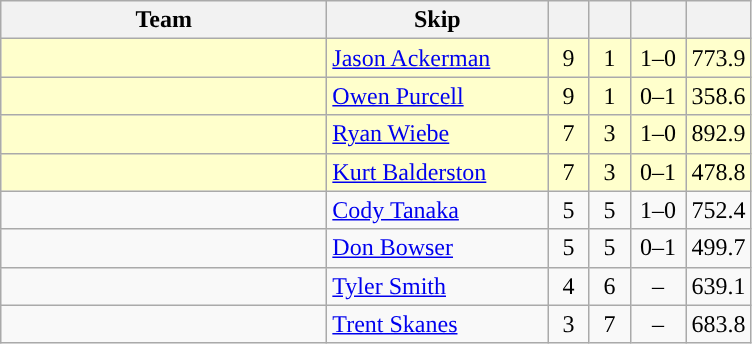<table class="wikitable" style="text-align: center;">
<tr>
<th width=210>Team</th>
<th width=140>Skip</th>
<th width=20></th>
<th width=20></th>
<th width=30></th>
<th width=20></th>
</tr>
<tr bgcolor=#ffffcc>
<td style="text-align:left;"></td>
<td style="text-align:left;"><a href='#'>Jason Ackerman</a></td>
<td>9</td>
<td>1</td>
<td>1–0</td>
<td>773.9</td>
</tr>
<tr bgcolor=#ffffcc>
<td style="text-align:left;"></td>
<td style="text-align:left;"><a href='#'>Owen Purcell</a></td>
<td>9</td>
<td>1</td>
<td>0–1</td>
<td>358.6</td>
</tr>
<tr bgcolor=#ffffcc>
<td style="text-align:left;"></td>
<td style="text-align:left;"><a href='#'>Ryan Wiebe</a></td>
<td>7</td>
<td>3</td>
<td>1–0</td>
<td>892.9</td>
</tr>
<tr bgcolor=#ffffcc>
<td style="text-align:left;"></td>
<td style="text-align:left;"><a href='#'>Kurt Balderston</a></td>
<td>7</td>
<td>3</td>
<td>0–1</td>
<td>478.8</td>
</tr>
<tr>
<td style="text-align:left;"></td>
<td style="text-align:left;"><a href='#'>Cody Tanaka</a></td>
<td>5</td>
<td>5</td>
<td>1–0</td>
<td>752.4</td>
</tr>
<tr>
<td style="text-align:left;"></td>
<td style="text-align:left;"><a href='#'>Don Bowser</a></td>
<td>5</td>
<td>5</td>
<td>0–1</td>
<td>499.7</td>
</tr>
<tr>
<td style="text-align:left;"></td>
<td style="text-align:left;"><a href='#'>Tyler Smith</a></td>
<td>4</td>
<td>6</td>
<td>–</td>
<td>639.1</td>
</tr>
<tr>
<td style="text-align:left;"></td>
<td style="text-align:left;"><a href='#'>Trent Skanes</a></td>
<td>3</td>
<td>7</td>
<td>–</td>
<td>683.8</td>
</tr>
</table>
